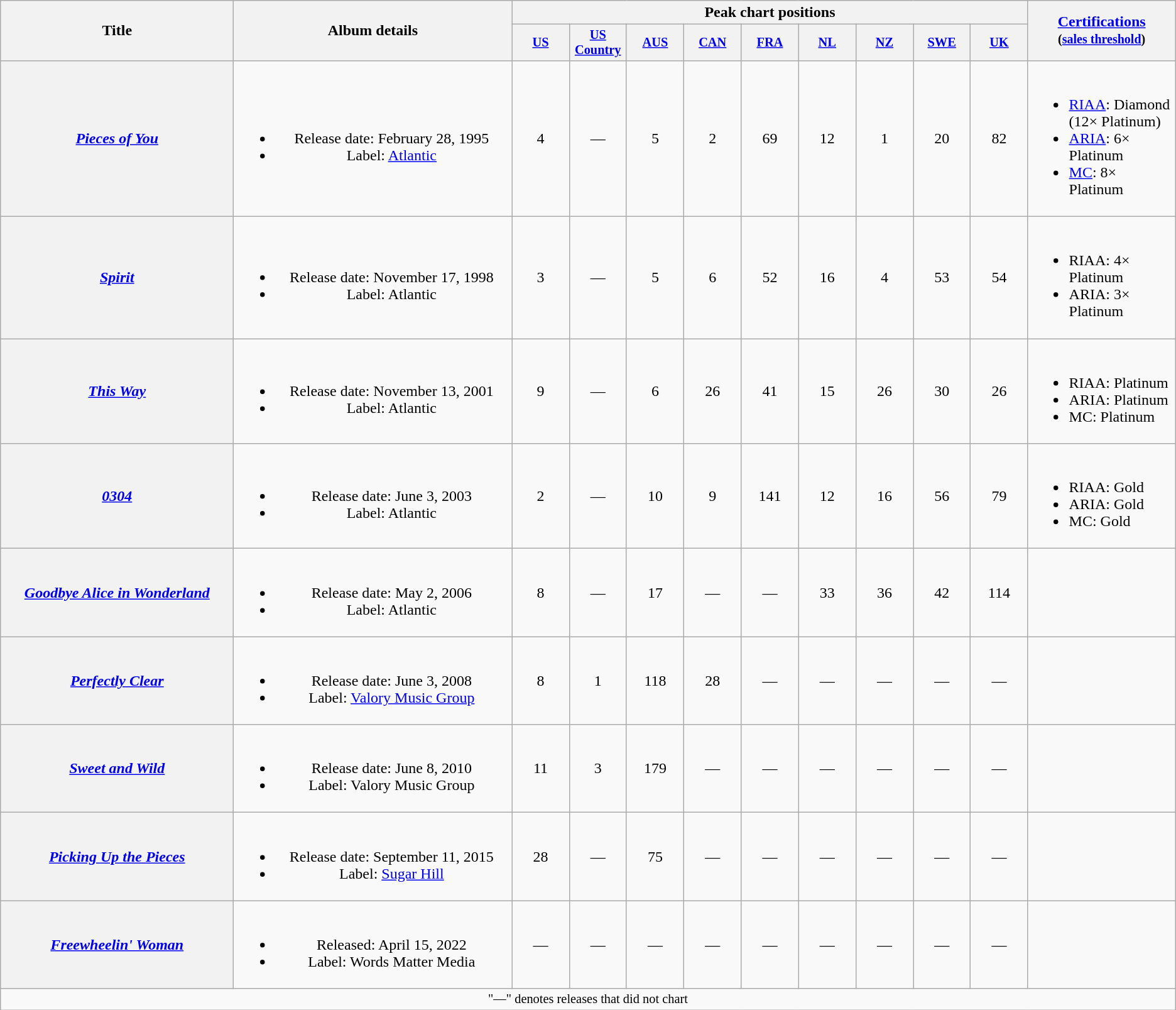<table class="wikitable plainrowheaders" style="text-align:center;">
<tr>
<th scope="col" rowspan="2" style="width:15em;">Title</th>
<th scope="col" rowspan="2" style="width:18em;">Album details</th>
<th scope="col" colspan="9">Peak chart positions</th>
<th scope="col" rowspan="2"><a href='#'>Certifications</a><br><small>(<a href='#'>sales threshold</a>)</small></th>
</tr>
<tr>
<th scope="col" style="width:4em;font-size:85%;"><a href='#'>US</a><br></th>
<th scope="col" style="width:4em;font-size:85%;"><a href='#'>US Country</a><br></th>
<th scope="col" style="width:4em;font-size:85%;"><a href='#'>AUS</a><br></th>
<th scope="col" style="width:4em;font-size:85%;"><a href='#'>CAN</a><br></th>
<th scope="col" style="width:4em;font-size:85%;"><a href='#'>FRA</a><br></th>
<th scope="col" style="width:4em;font-size:85%;"><a href='#'>NL</a><br></th>
<th scope="col" style="width:4em;font-size:85%;"><a href='#'>NZ</a><br></th>
<th scope="col" style="width:4em;font-size:85%;"><a href='#'>SWE</a><br></th>
<th scope="col" style="width:4em;font-size:85%;"><a href='#'>UK</a><br></th>
</tr>
<tr>
<th scope="row"><em><a href='#'>Pieces of You</a></em></th>
<td><br><ul><li>Release date: February 28, 1995</li><li>Label: <a href='#'>Atlantic</a></li></ul></td>
<td>4</td>
<td>—</td>
<td>5</td>
<td>2</td>
<td>69</td>
<td>12</td>
<td>1</td>
<td>20</td>
<td>82</td>
<td style="text-align:left;"><br><ul><li><a href='#'>RIAA</a>: Diamond (12× Platinum)</li><li><a href='#'>ARIA</a>: 6× Platinum</li><li><a href='#'>MC</a>: 8× Platinum</li></ul></td>
</tr>
<tr>
<th scope="row"><em><a href='#'>Spirit</a></em></th>
<td><br><ul><li>Release date: November 17, 1998</li><li>Label: Atlantic</li></ul></td>
<td>3</td>
<td>—</td>
<td>5</td>
<td>6</td>
<td>52</td>
<td>16</td>
<td>4</td>
<td>53</td>
<td>54</td>
<td style="text-align:left;"><br><ul><li>RIAA: 4× Platinum</li><li>ARIA: 3× Platinum</li></ul></td>
</tr>
<tr>
<th scope="row"><em><a href='#'>This Way</a></em></th>
<td><br><ul><li>Release date: November 13, 2001</li><li>Label: Atlantic</li></ul></td>
<td>9</td>
<td>—</td>
<td>6</td>
<td>26</td>
<td>41</td>
<td>15</td>
<td>26</td>
<td>30</td>
<td>26</td>
<td style="text-align:left;"><br><ul><li>RIAA: Platinum</li><li>ARIA: Platinum</li><li>MC: Platinum</li></ul></td>
</tr>
<tr>
<th scope="row"><em><a href='#'>0304</a></em></th>
<td><br><ul><li>Release date: June 3, 2003</li><li>Label: Atlantic</li></ul></td>
<td>2</td>
<td>—</td>
<td>10</td>
<td>9</td>
<td>141</td>
<td>12</td>
<td>16</td>
<td>56</td>
<td>79</td>
<td style="text-align:left;"><br><ul><li>RIAA: Gold</li><li>ARIA: Gold</li><li>MC: Gold</li></ul></td>
</tr>
<tr>
<th scope="row"><em><a href='#'>Goodbye Alice in Wonderland</a></em></th>
<td><br><ul><li>Release date: May 2, 2006</li><li>Label: Atlantic</li></ul></td>
<td>8</td>
<td>—</td>
<td>17</td>
<td>—</td>
<td>—</td>
<td>33</td>
<td>36</td>
<td>42</td>
<td>114</td>
<td></td>
</tr>
<tr>
<th scope="row"><em><a href='#'>Perfectly Clear</a></em></th>
<td><br><ul><li>Release date: June 3, 2008</li><li>Label: <a href='#'>Valory Music Group</a></li></ul></td>
<td>8</td>
<td>1</td>
<td>118</td>
<td>28</td>
<td>—</td>
<td>—</td>
<td>—</td>
<td>—</td>
<td>—</td>
<td></td>
</tr>
<tr>
<th scope="row"><em><a href='#'>Sweet and Wild</a></em></th>
<td><br><ul><li>Release date: June 8, 2010</li><li>Label: Valory Music Group</li></ul></td>
<td>11</td>
<td>3</td>
<td>179</td>
<td>—</td>
<td>—</td>
<td>—</td>
<td>—</td>
<td>—</td>
<td>—</td>
<td></td>
</tr>
<tr>
<th scope="row"><em><a href='#'>Picking Up the Pieces</a></em></th>
<td><br><ul><li>Release date: September 11, 2015</li><li>Label: <a href='#'>Sugar Hill</a></li></ul></td>
<td>28</td>
<td>—</td>
<td>75</td>
<td>—</td>
<td>—</td>
<td>—</td>
<td>—</td>
<td>—</td>
<td>—</td>
<td></td>
</tr>
<tr>
<th scope="row"><em><a href='#'>Freewheelin' Woman</a></em></th>
<td><br><ul><li>Released: April 15, 2022</li><li>Label: Words Matter Media</li></ul></td>
<td>—</td>
<td>—</td>
<td>—</td>
<td>—</td>
<td>—</td>
<td>—</td>
<td>—</td>
<td>—</td>
<td>—</td>
<td></td>
</tr>
<tr>
<td colspan="12" style="font-size:85%">"—" denotes releases that did not chart</td>
</tr>
</table>
